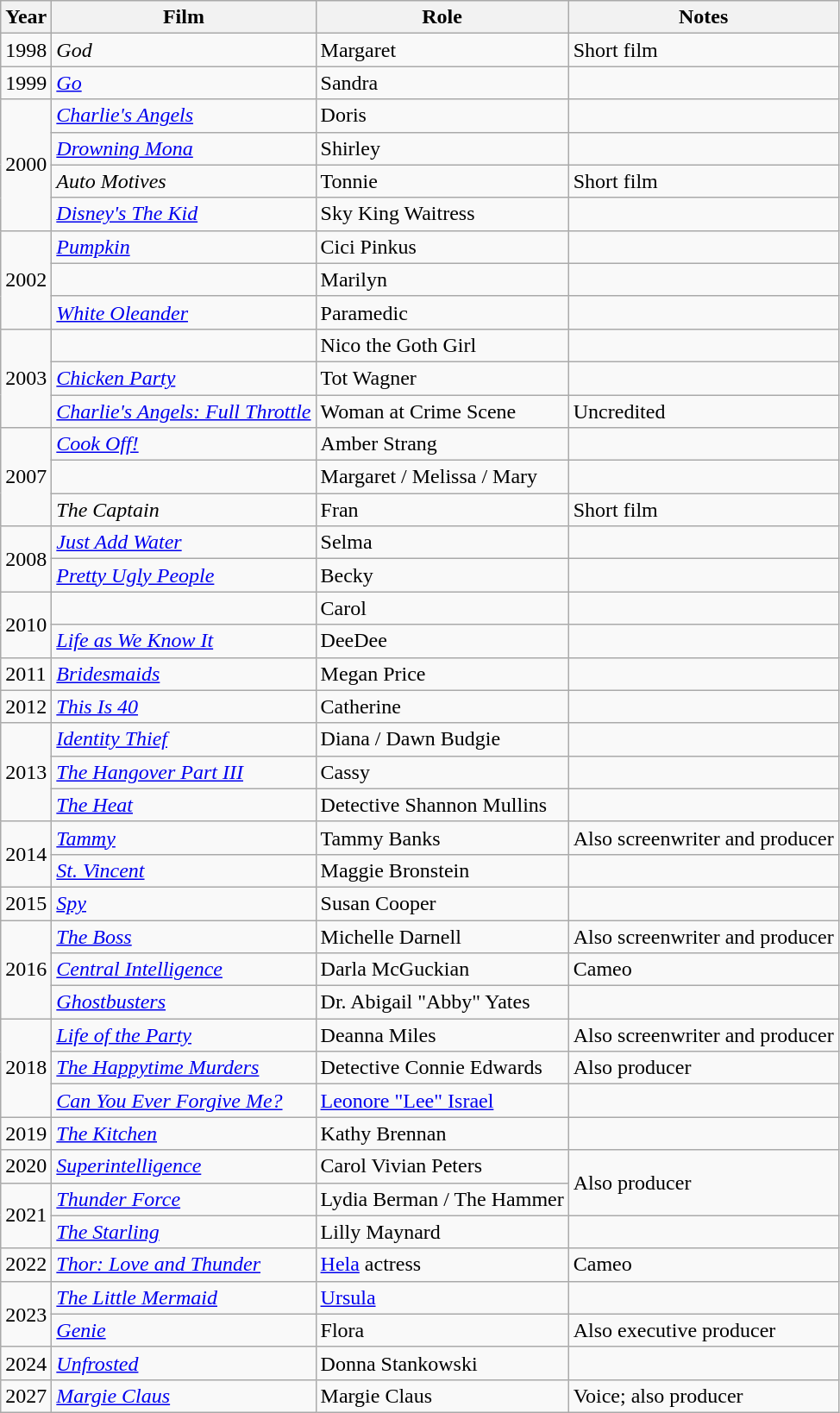<table class="wikitable sortable">
<tr>
<th>Year</th>
<th>Film</th>
<th>Role</th>
<th class="unsortable">Notes</th>
</tr>
<tr>
<td>1998</td>
<td><em>God</em></td>
<td>Margaret</td>
<td>Short film</td>
</tr>
<tr>
<td>1999</td>
<td><em><a href='#'>Go</a></em></td>
<td>Sandra</td>
<td></td>
</tr>
<tr>
<td rowspan=4>2000</td>
<td><em><a href='#'>Charlie's Angels</a></em></td>
<td>Doris</td>
<td></td>
</tr>
<tr>
<td><em><a href='#'>Drowning Mona</a></em></td>
<td>Shirley</td>
<td></td>
</tr>
<tr>
<td><em>Auto Motives</em></td>
<td>Tonnie</td>
<td>Short film</td>
</tr>
<tr>
<td><em><a href='#'>Disney's The Kid</a></em></td>
<td>Sky King Waitress</td>
<td></td>
</tr>
<tr>
<td rowspan=3>2002</td>
<td><em><a href='#'>Pumpkin</a></em></td>
<td>Cici Pinkus</td>
<td></td>
</tr>
<tr>
<td><em></em></td>
<td>Marilyn</td>
<td></td>
</tr>
<tr>
<td><em><a href='#'>White Oleander</a></em></td>
<td>Paramedic</td>
<td></td>
</tr>
<tr>
<td rowspan=3>2003</td>
<td><em></em></td>
<td>Nico the Goth Girl</td>
<td></td>
</tr>
<tr>
<td><em><a href='#'>Chicken Party</a></em></td>
<td>Tot Wagner</td>
<td></td>
</tr>
<tr>
<td><em><a href='#'>Charlie's Angels: Full Throttle</a></em></td>
<td>Woman at Crime Scene</td>
<td>Uncredited</td>
</tr>
<tr>
<td rowspan=3>2007</td>
<td><em><a href='#'>Cook Off!</a></em></td>
<td>Amber Strang</td>
<td></td>
</tr>
<tr>
<td><em></em></td>
<td>Margaret / Melissa / Mary</td>
<td></td>
</tr>
<tr>
<td><em>The Captain</em></td>
<td>Fran</td>
<td>Short film</td>
</tr>
<tr>
<td rowspan=2>2008</td>
<td><em><a href='#'>Just Add Water</a></em></td>
<td>Selma</td>
<td></td>
</tr>
<tr>
<td><em><a href='#'>Pretty Ugly People</a></em></td>
<td>Becky</td>
<td></td>
</tr>
<tr>
<td rowspan=2>2010</td>
<td><em></em></td>
<td>Carol</td>
<td></td>
</tr>
<tr>
<td><em><a href='#'>Life as We Know It</a></em></td>
<td>DeeDee</td>
<td></td>
</tr>
<tr>
<td>2011</td>
<td><em><a href='#'>Bridesmaids</a></em></td>
<td>Megan Price</td>
<td></td>
</tr>
<tr>
<td>2012</td>
<td><em><a href='#'>This Is 40</a></em></td>
<td>Catherine</td>
<td></td>
</tr>
<tr>
<td rowspan=3>2013</td>
<td><em><a href='#'>Identity Thief</a></em></td>
<td>Diana / Dawn Budgie</td>
<td></td>
</tr>
<tr>
<td><em><a href='#'>The Hangover Part III</a></em></td>
<td>Cassy</td>
<td></td>
</tr>
<tr>
<td><em><a href='#'>The Heat</a></em></td>
<td>Detective Shannon Mullins</td>
<td></td>
</tr>
<tr>
<td rowspan=2>2014</td>
<td><em><a href='#'>Tammy</a></em></td>
<td>Tammy Banks</td>
<td>Also screenwriter and producer</td>
</tr>
<tr>
<td><em><a href='#'>St. Vincent</a></em></td>
<td>Maggie Bronstein</td>
<td></td>
</tr>
<tr>
<td>2015</td>
<td><em><a href='#'>Spy</a></em></td>
<td>Susan Cooper</td>
<td></td>
</tr>
<tr>
<td rowspan=3>2016</td>
<td><em><a href='#'>The Boss</a></em></td>
<td>Michelle Darnell</td>
<td>Also screenwriter and producer</td>
</tr>
<tr>
<td><em><a href='#'>Central Intelligence</a></em></td>
<td>Darla McGuckian</td>
<td>Cameo</td>
</tr>
<tr>
<td><em><a href='#'>Ghostbusters</a></em></td>
<td>Dr. Abigail "Abby" Yates</td>
<td></td>
</tr>
<tr>
<td rowspan=3>2018</td>
<td><em><a href='#'>Life of the Party</a></em></td>
<td>Deanna Miles</td>
<td>Also screenwriter and producer</td>
</tr>
<tr>
<td><em><a href='#'>The Happytime Murders</a></em></td>
<td>Detective Connie Edwards</td>
<td>Also producer</td>
</tr>
<tr>
<td><em><a href='#'>Can You Ever Forgive Me?</a></em></td>
<td><a href='#'>Leonore "Lee" Israel</a></td>
<td></td>
</tr>
<tr>
<td>2019</td>
<td><em><a href='#'>The Kitchen</a></em></td>
<td>Kathy Brennan</td>
<td></td>
</tr>
<tr>
<td>2020</td>
<td><em><a href='#'>Superintelligence</a></em></td>
<td>Carol Vivian Peters</td>
<td rowspan="2">Also producer</td>
</tr>
<tr>
<td rowspan=2>2021</td>
<td><em><a href='#'>Thunder Force</a></em></td>
<td>Lydia Berman / The Hammer</td>
</tr>
<tr>
<td><em><a href='#'>The Starling</a></em></td>
<td>Lilly Maynard</td>
<td></td>
</tr>
<tr>
<td>2022</td>
<td><em><a href='#'>Thor: Love and Thunder</a></em></td>
<td><a href='#'>Hela</a> actress</td>
<td>Cameo</td>
</tr>
<tr>
<td rowspan=2>2023</td>
<td><em><a href='#'>The Little Mermaid</a></em></td>
<td><a href='#'>Ursula</a></td>
<td></td>
</tr>
<tr>
<td><em><a href='#'>Genie</a></em></td>
<td>Flora</td>
<td>Also executive producer</td>
</tr>
<tr>
<td>2024</td>
<td><em><a href='#'>Unfrosted</a></em></td>
<td>Donna Stankowski</td>
<td></td>
</tr>
<tr>
<td>2027</td>
<td><em><a href='#'>Margie Claus</a></em></td>
<td>Margie Claus</td>
<td>Voice; also producer</td>
</tr>
</table>
